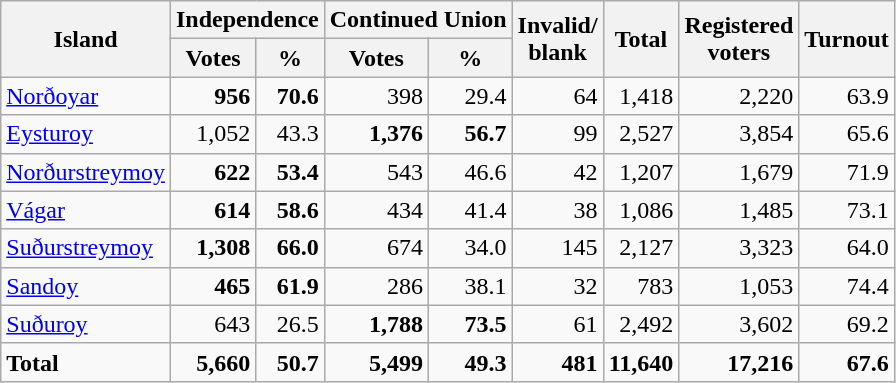<table class=wikitable style=text-align:right>
<tr>
<th rowspan=2>Island</th>
<th colspan=2>Independence</th>
<th colspan=2>Continued Union</th>
<th rowspan=2>Invalid/<br>blank</th>
<th rowspan=2>Total</th>
<th rowspan=2>Registered<br>voters</th>
<th rowspan=2>Turnout</th>
</tr>
<tr>
<th>Votes</th>
<th>%</th>
<th>Votes</th>
<th>%</th>
</tr>
<tr>
<td align=left><a href='#'>Norðoyar</a></td>
<td><strong>956</strong></td>
<td><strong>70.6</strong></td>
<td>398</td>
<td>29.4</td>
<td>64</td>
<td>1,418</td>
<td>2,220</td>
<td>63.9</td>
</tr>
<tr>
<td align=left><a href='#'>Eysturoy</a></td>
<td>1,052</td>
<td>43.3</td>
<td><strong>1,376</strong></td>
<td><strong>56.7</strong></td>
<td>99</td>
<td>2,527</td>
<td>3,854</td>
<td>65.6</td>
</tr>
<tr>
<td align=left><a href='#'>Norðurstreymoy</a></td>
<td><strong>622</strong></td>
<td><strong>53.4</strong></td>
<td>543</td>
<td>46.6</td>
<td>42</td>
<td>1,207</td>
<td>1,679</td>
<td>71.9</td>
</tr>
<tr>
<td align=left><a href='#'>Vágar</a></td>
<td><strong>614</strong></td>
<td><strong>58.6</strong></td>
<td>434</td>
<td>41.4</td>
<td>38</td>
<td>1,086</td>
<td>1,485</td>
<td>73.1</td>
</tr>
<tr>
<td align=left><a href='#'>Suðurstreymoy</a></td>
<td><strong>1,308</strong></td>
<td><strong>66.0</strong></td>
<td>674</td>
<td>34.0</td>
<td>145</td>
<td>2,127</td>
<td>3,323</td>
<td>64.0</td>
</tr>
<tr>
<td align=left><a href='#'>Sandoy</a></td>
<td><strong>465</strong></td>
<td><strong>61.9</strong></td>
<td>286</td>
<td>38.1</td>
<td>32</td>
<td>783</td>
<td>1,053</td>
<td>74.4</td>
</tr>
<tr>
<td align=left><a href='#'>Suðuroy</a></td>
<td>643</td>
<td>26.5</td>
<td><strong>1,788</strong></td>
<td><strong>73.5</strong></td>
<td>61</td>
<td>2,492</td>
<td>3,602</td>
<td>69.2</td>
</tr>
<tr>
<td align=left><strong>Total</strong></td>
<td><strong>5,660</strong></td>
<td><strong>50.7</strong></td>
<td><strong>5,499</strong></td>
<td><strong>49.3</strong></td>
<td><strong>481</strong></td>
<td><strong>11,640</strong></td>
<td><strong>17,216</strong></td>
<td><strong>67.6</strong></td>
</tr>
</table>
